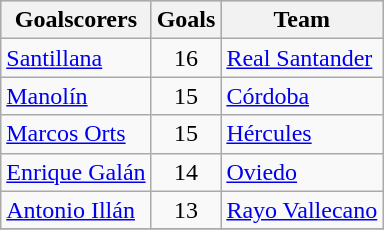<table class="wikitable sortable" class="wikitable">
<tr style="background:#ccc; text-align:center;">
<th>Goalscorers</th>
<th>Goals</th>
<th>Team</th>
</tr>
<tr>
<td> <a href='#'>Santillana</a></td>
<td style="text-align:center;">16</td>
<td><a href='#'>Real Santander</a></td>
</tr>
<tr>
<td> <a href='#'>Manolín</a></td>
<td style="text-align:center;">15</td>
<td><a href='#'>Córdoba</a></td>
</tr>
<tr>
<td> <a href='#'>Marcos Orts</a></td>
<td style="text-align:center;">15</td>
<td><a href='#'>Hércules</a></td>
</tr>
<tr>
<td> <a href='#'>Enrique Galán</a></td>
<td style="text-align:center;">14</td>
<td><a href='#'>Oviedo</a></td>
</tr>
<tr>
<td> <a href='#'>Antonio Illán</a></td>
<td style="text-align:center;">13</td>
<td><a href='#'>Rayo Vallecano</a></td>
</tr>
<tr>
</tr>
</table>
